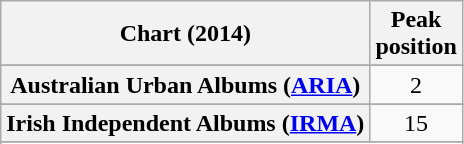<table class="wikitable plainrowheaders sortable" style="text-align:center">
<tr>
<th scope="col">Chart (2014)</th>
<th scope="col">Peak<br>position</th>
</tr>
<tr>
</tr>
<tr>
<th scope="row">Australian Urban Albums (<a href='#'>ARIA</a>)</th>
<td>2</td>
</tr>
<tr>
</tr>
<tr>
</tr>
<tr>
<th scope="row">Irish Independent Albums (<a href='#'>IRMA</a>)</th>
<td>15</td>
</tr>
<tr>
</tr>
<tr>
</tr>
<tr>
</tr>
<tr>
</tr>
<tr>
</tr>
<tr>
</tr>
<tr>
</tr>
</table>
